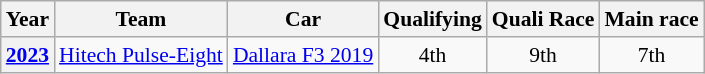<table class="wikitable" style="text-align:center; font-size:90%">
<tr>
<th>Year</th>
<th>Team</th>
<th>Car</th>
<th>Qualifying</th>
<th>Quali Race</th>
<th>Main race</th>
</tr>
<tr>
<th><a href='#'>2023</a></th>
<td align="left" nowrap> <a href='#'>Hitech Pulse-Eight</a></td>
<td align="left" nowrap><a href='#'>Dallara F3 2019</a></td>
<td>4th</td>
<td>9th</td>
<td>7th</td>
</tr>
</table>
